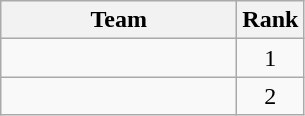<table class="wikitable" style="white-space:nowrap; display:inline-table;">
<tr>
<th style="width:150px">Team</th>
<th>Rank</th>
</tr>
<tr>
<td></td>
<td style="text-align:center">1</td>
</tr>
<tr>
<td></td>
<td style="text-align:center">2</td>
</tr>
</table>
